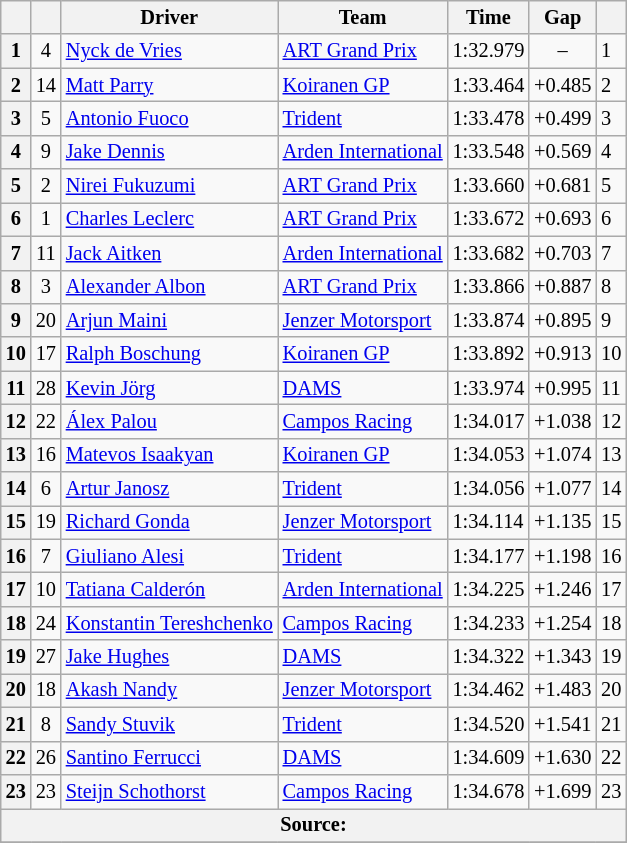<table class="wikitable" style="font-size:85%">
<tr>
<th></th>
<th></th>
<th>Driver</th>
<th>Team</th>
<th>Time</th>
<th>Gap</th>
<th></th>
</tr>
<tr>
<th>1</th>
<td align="center">4</td>
<td> <a href='#'>Nyck de Vries</a></td>
<td><a href='#'>ART Grand Prix</a></td>
<td>1:32.979</td>
<td align="center">–</td>
<td>1</td>
</tr>
<tr>
<th>2</th>
<td align="center">14</td>
<td> <a href='#'>Matt Parry</a></td>
<td><a href='#'>Koiranen GP</a></td>
<td>1:33.464</td>
<td>+0.485</td>
<td>2</td>
</tr>
<tr>
<th>3</th>
<td align="center">5</td>
<td> <a href='#'>Antonio Fuoco</a></td>
<td><a href='#'>Trident</a></td>
<td>1:33.478</td>
<td>+0.499</td>
<td>3</td>
</tr>
<tr>
<th>4</th>
<td align="center">9</td>
<td> <a href='#'>Jake Dennis</a></td>
<td><a href='#'>Arden International</a></td>
<td>1:33.548</td>
<td>+0.569</td>
<td>4</td>
</tr>
<tr>
<th>5</th>
<td align="center">2</td>
<td> <a href='#'>Nirei Fukuzumi</a></td>
<td><a href='#'>ART Grand Prix</a></td>
<td>1:33.660</td>
<td>+0.681</td>
<td>5</td>
</tr>
<tr>
<th>6</th>
<td align="center">1</td>
<td> <a href='#'>Charles Leclerc</a></td>
<td><a href='#'>ART Grand Prix</a></td>
<td>1:33.672</td>
<td>+0.693</td>
<td>6</td>
</tr>
<tr>
<th>7</th>
<td align="center">11</td>
<td> <a href='#'>Jack Aitken</a></td>
<td><a href='#'>Arden International</a></td>
<td>1:33.682</td>
<td>+0.703</td>
<td>7</td>
</tr>
<tr>
<th>8</th>
<td align="center">3</td>
<td> <a href='#'>Alexander Albon</a></td>
<td><a href='#'>ART Grand Prix</a></td>
<td>1:33.866</td>
<td>+0.887</td>
<td>8</td>
</tr>
<tr>
<th>9</th>
<td align="center">20</td>
<td> <a href='#'>Arjun Maini</a></td>
<td><a href='#'>Jenzer Motorsport</a></td>
<td>1:33.874</td>
<td>+0.895</td>
<td>9</td>
</tr>
<tr>
<th>10</th>
<td align="center">17</td>
<td> <a href='#'>Ralph Boschung</a></td>
<td><a href='#'>Koiranen GP</a></td>
<td>1:33.892</td>
<td>+0.913</td>
<td>10</td>
</tr>
<tr>
<th>11</th>
<td align="center">28</td>
<td> <a href='#'>Kevin Jörg</a></td>
<td><a href='#'>DAMS</a></td>
<td>1:33.974</td>
<td>+0.995</td>
<td>11</td>
</tr>
<tr>
<th>12</th>
<td align="center">22</td>
<td> <a href='#'>Álex Palou</a></td>
<td><a href='#'>Campos Racing</a></td>
<td>1:34.017</td>
<td>+1.038</td>
<td>12</td>
</tr>
<tr>
<th>13</th>
<td align="center">16</td>
<td> <a href='#'>Matevos Isaakyan</a></td>
<td><a href='#'>Koiranen GP</a></td>
<td>1:34.053</td>
<td>+1.074</td>
<td>13</td>
</tr>
<tr>
<th>14</th>
<td align="center">6</td>
<td> <a href='#'>Artur Janosz</a></td>
<td><a href='#'>Trident</a></td>
<td>1:34.056</td>
<td>+1.077</td>
<td>14</td>
</tr>
<tr>
<th>15</th>
<td align="center">19</td>
<td> <a href='#'>Richard Gonda</a></td>
<td><a href='#'>Jenzer Motorsport</a></td>
<td>1:34.114</td>
<td>+1.135</td>
<td>15</td>
</tr>
<tr>
<th>16</th>
<td align="center">7</td>
<td> <a href='#'>Giuliano Alesi</a></td>
<td><a href='#'>Trident</a></td>
<td>1:34.177</td>
<td>+1.198</td>
<td>16</td>
</tr>
<tr>
<th>17</th>
<td align="center">10</td>
<td> <a href='#'>Tatiana Calderón</a></td>
<td><a href='#'>Arden International</a></td>
<td>1:34.225</td>
<td>+1.246</td>
<td>17</td>
</tr>
<tr>
<th>18</th>
<td align="center">24</td>
<td> <a href='#'>Konstantin Tereshchenko</a></td>
<td><a href='#'>Campos Racing</a></td>
<td>1:34.233</td>
<td>+1.254</td>
<td>18</td>
</tr>
<tr>
<th>19</th>
<td align="center">27</td>
<td> <a href='#'>Jake Hughes</a></td>
<td><a href='#'>DAMS</a></td>
<td>1:34.322</td>
<td>+1.343</td>
<td>19</td>
</tr>
<tr>
<th>20</th>
<td align="center">18</td>
<td> <a href='#'>Akash Nandy</a></td>
<td><a href='#'>Jenzer Motorsport</a></td>
<td>1:34.462</td>
<td>+1.483</td>
<td>20</td>
</tr>
<tr>
<th>21</th>
<td align="center">8</td>
<td> <a href='#'>Sandy Stuvik</a></td>
<td><a href='#'>Trident</a></td>
<td>1:34.520</td>
<td>+1.541</td>
<td>21</td>
</tr>
<tr>
<th>22</th>
<td align="center">26</td>
<td> <a href='#'>Santino Ferrucci</a></td>
<td><a href='#'>DAMS</a></td>
<td>1:34.609</td>
<td>+1.630</td>
<td>22</td>
</tr>
<tr>
<th>23</th>
<td align="center">23</td>
<td> <a href='#'>Steijn Schothorst</a></td>
<td><a href='#'>Campos Racing</a></td>
<td>1:34.678</td>
<td>+1.699</td>
<td>23</td>
</tr>
<tr>
<th colspan="7">Source:</th>
</tr>
<tr>
</tr>
</table>
